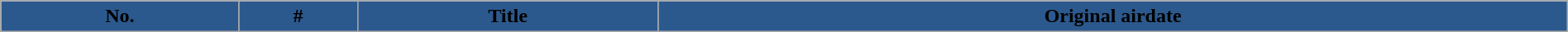<table class="wikitable plainrowheaders" width="100%" style="background:#FFFFFF;">
<tr>
<th style="background:#2C598D;">No.</th>
<th style="background:#2C598D;">#</th>
<th style="background:#2C598D;">Title</th>
<th style="background:#2C598D;">Original airdate<br>







</th>
</tr>
</table>
